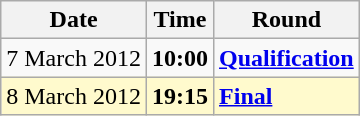<table class="wikitable">
<tr>
<th>Date</th>
<th>Time</th>
<th>Round</th>
</tr>
<tr>
<td>7 March 2012</td>
<td><strong>10:00</strong></td>
<td><strong><a href='#'>Qualification</a></strong></td>
</tr>
<tr style=background:lemonchiffon>
<td>8 March 2012</td>
<td><strong>19:15</strong></td>
<td><strong><a href='#'>Final</a></strong></td>
</tr>
</table>
